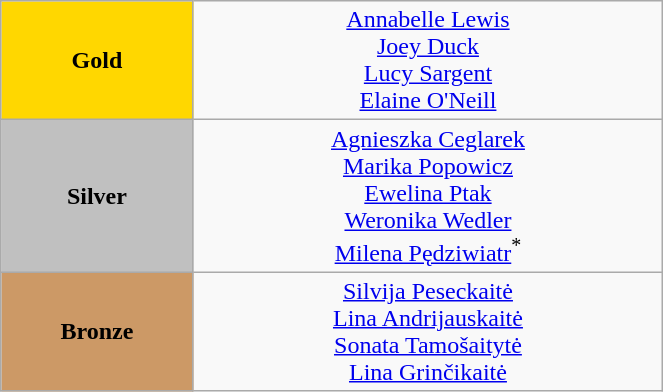<table class="wikitable" style="text-align:center; " width="35%">
<tr>
<td bgcolor="gold"><strong>Gold</strong></td>
<td><a href='#'>Annabelle Lewis</a><br><a href='#'>Joey Duck</a><br><a href='#'>Lucy Sargent</a><br><a href='#'>Elaine O'Neill</a><br>  <small><em></em></small></td>
</tr>
<tr>
<td bgcolor="silver"><strong>Silver</strong></td>
<td><a href='#'>Agnieszka Ceglarek</a><br><a href='#'>Marika Popowicz</a><br><a href='#'>Ewelina Ptak</a><br><a href='#'>Weronika Wedler</a><br><a href='#'>Milena Pędziwiatr</a><sup>*</sup><br>  <small><em></em></small></td>
</tr>
<tr>
<td bgcolor="CC9966"><strong>Bronze</strong></td>
<td><a href='#'>Silvija Peseckaitė</a><br><a href='#'>Lina Andrijauskaitė</a><br><a href='#'>Sonata Tamošaitytė</a><br><a href='#'>Lina Grinčikaitė</a><br>  <small><em></em></small></td>
</tr>
</table>
